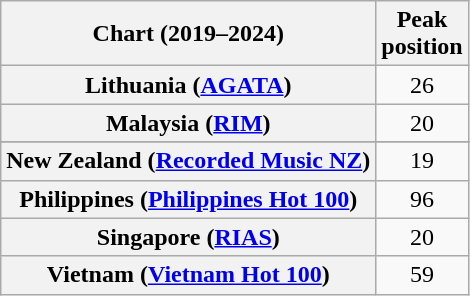<table class="wikitable sortable plainrowheaders" style="text-align:center">
<tr>
<th scope="col">Chart (2019–2024)</th>
<th scope="col">Peak<br>position</th>
</tr>
<tr>
<th scope="row">Lithuania (<a href='#'>AGATA</a>)</th>
<td>26</td>
</tr>
<tr>
<th scope="row">Malaysia (<a href='#'>RIM</a>)</th>
<td>20</td>
</tr>
<tr>
</tr>
<tr>
<th scope="row">New Zealand (<a href='#'>Recorded Music NZ</a>)</th>
<td>19</td>
</tr>
<tr>
<th scope="row">Philippines (<a href='#'>Philippines Hot 100</a>)</th>
<td>96</td>
</tr>
<tr>
<th scope="row">Singapore (<a href='#'>RIAS</a>)</th>
<td>20</td>
</tr>
<tr>
<th scope="row">Vietnam (<a href='#'>Vietnam Hot 100</a>)</th>
<td>59</td>
</tr>
</table>
